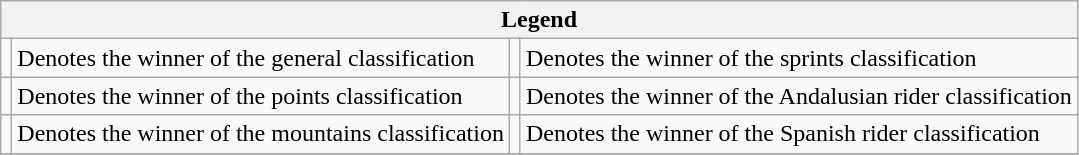<table class="wikitable">
<tr>
<th colspan="4">Legend</th>
</tr>
<tr>
<td></td>
<td>Denotes the winner of the general classification</td>
<td></td>
<td>Denotes the winner of the sprints classification</td>
</tr>
<tr>
<td></td>
<td>Denotes the winner of the points classification</td>
<td></td>
<td>Denotes the winner of the Andalusian rider classification</td>
</tr>
<tr>
<td></td>
<td>Denotes the winner of the mountains classification</td>
<td></td>
<td>Denotes the winner of the Spanish rider classification</td>
</tr>
<tr>
</tr>
</table>
